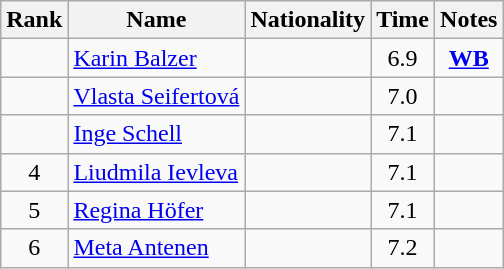<table class="wikitable sortable" style="text-align:center">
<tr>
<th>Rank</th>
<th>Name</th>
<th>Nationality</th>
<th>Time</th>
<th>Notes</th>
</tr>
<tr>
<td></td>
<td align="left"><a href='#'>Karin Balzer</a></td>
<td align=left></td>
<td>6.9</td>
<td><strong><a href='#'>WB</a></strong></td>
</tr>
<tr>
<td></td>
<td align="left"><a href='#'>Vlasta Seifertová</a></td>
<td align=left></td>
<td>7.0</td>
<td></td>
</tr>
<tr>
<td></td>
<td align="left"><a href='#'>Inge Schell</a></td>
<td align=left></td>
<td>7.1</td>
<td></td>
</tr>
<tr>
<td>4</td>
<td align="left"><a href='#'>Liudmila Ievleva</a></td>
<td align=left></td>
<td>7.1</td>
<td></td>
</tr>
<tr>
<td>5</td>
<td align="left"><a href='#'>Regina Höfer</a></td>
<td align=left></td>
<td>7.1</td>
<td></td>
</tr>
<tr>
<td>6</td>
<td align="left"><a href='#'>Meta Antenen</a></td>
<td align=left></td>
<td>7.2</td>
<td></td>
</tr>
</table>
